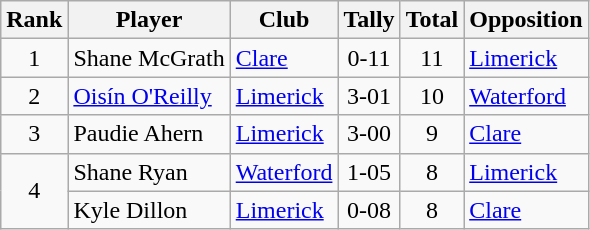<table class="wikitable">
<tr>
<th>Rank</th>
<th>Player</th>
<th>Club</th>
<th>Tally</th>
<th>Total</th>
<th>Opposition</th>
</tr>
<tr>
<td rowspan="1" style="text-align:center;">1</td>
<td>Shane McGrath</td>
<td><a href='#'>Clare</a></td>
<td align=center>0-11</td>
<td align=center>11</td>
<td><a href='#'>Limerick</a></td>
</tr>
<tr>
<td rowspan="1" style="text-align:center;">2</td>
<td><a href='#'>Oisín O'Reilly</a></td>
<td><a href='#'>Limerick</a></td>
<td align=center>3-01</td>
<td align=center>10</td>
<td><a href='#'>Waterford</a></td>
</tr>
<tr>
<td rowspan="1" style="text-align:center;">3</td>
<td>Paudie Ahern</td>
<td><a href='#'>Limerick</a></td>
<td align=center>3-00</td>
<td align=center>9</td>
<td><a href='#'>Clare</a></td>
</tr>
<tr>
<td rowspan="2" style="text-align:center;">4</td>
<td>Shane Ryan</td>
<td><a href='#'>Waterford</a></td>
<td align=center>1-05</td>
<td align=center>8</td>
<td><a href='#'>Limerick</a></td>
</tr>
<tr>
<td>Kyle Dillon</td>
<td><a href='#'>Limerick</a></td>
<td align=center>0-08</td>
<td align=center>8</td>
<td><a href='#'>Clare</a></td>
</tr>
</table>
